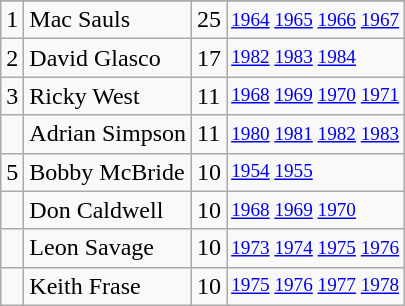<table class="wikitable">
<tr>
</tr>
<tr>
<td>1</td>
<td>Mac Sauls</td>
<td>25</td>
<td style="font-size:80%;"><a href='#'>1964</a> <a href='#'>1965</a> <a href='#'>1966</a> <a href='#'>1967</a></td>
</tr>
<tr>
<td>2</td>
<td>David Glasco</td>
<td>17</td>
<td style="font-size:80%;"><a href='#'>1982</a> <a href='#'>1983</a> <a href='#'>1984</a></td>
</tr>
<tr>
<td>3</td>
<td>Ricky West</td>
<td>11</td>
<td style="font-size:80%;"><a href='#'>1968</a> <a href='#'>1969</a> <a href='#'>1970</a> <a href='#'>1971</a></td>
</tr>
<tr>
<td></td>
<td>Adrian Simpson</td>
<td>11</td>
<td style="font-size:80%;"><a href='#'>1980</a> <a href='#'>1981</a> <a href='#'>1982</a> <a href='#'>1983</a></td>
</tr>
<tr>
<td>5</td>
<td>Bobby McBride</td>
<td>10</td>
<td style="font-size:80%;"><a href='#'>1954</a> <a href='#'>1955</a></td>
</tr>
<tr>
<td></td>
<td>Don Caldwell</td>
<td>10</td>
<td style="font-size:80%;"><a href='#'>1968</a> <a href='#'>1969</a> <a href='#'>1970</a></td>
</tr>
<tr>
<td></td>
<td>Leon Savage</td>
<td>10</td>
<td style="font-size:80%;"><a href='#'>1973</a> <a href='#'>1974</a> <a href='#'>1975</a> <a href='#'>1976</a></td>
</tr>
<tr>
<td></td>
<td>Keith Frase</td>
<td>10</td>
<td style="font-size:80%;"><a href='#'>1975</a> <a href='#'>1976</a> <a href='#'>1977</a> <a href='#'>1978</a></td>
</tr>
</table>
